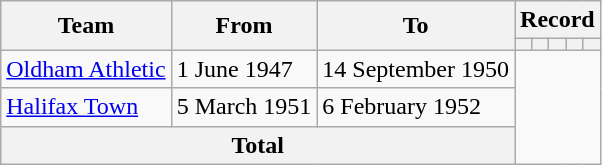<table class="wikitable" style="text-align: center">
<tr>
<th rowspan=2>Team</th>
<th rowspan=2>From</th>
<th rowspan=2>To</th>
<th colspan=5>Record</th>
</tr>
<tr>
<th></th>
<th></th>
<th></th>
<th></th>
<th></th>
</tr>
<tr>
<td align=left><a href='#'>Oldham Athletic</a></td>
<td align=left>1 June 1947</td>
<td align=left>14 September 1950<br></td>
</tr>
<tr>
<td align=left><a href='#'>Halifax Town</a></td>
<td align=left>5 March 1951</td>
<td align=left>6 February 1952<br></td>
</tr>
<tr>
<th colspan=3>Total<br></th>
</tr>
</table>
